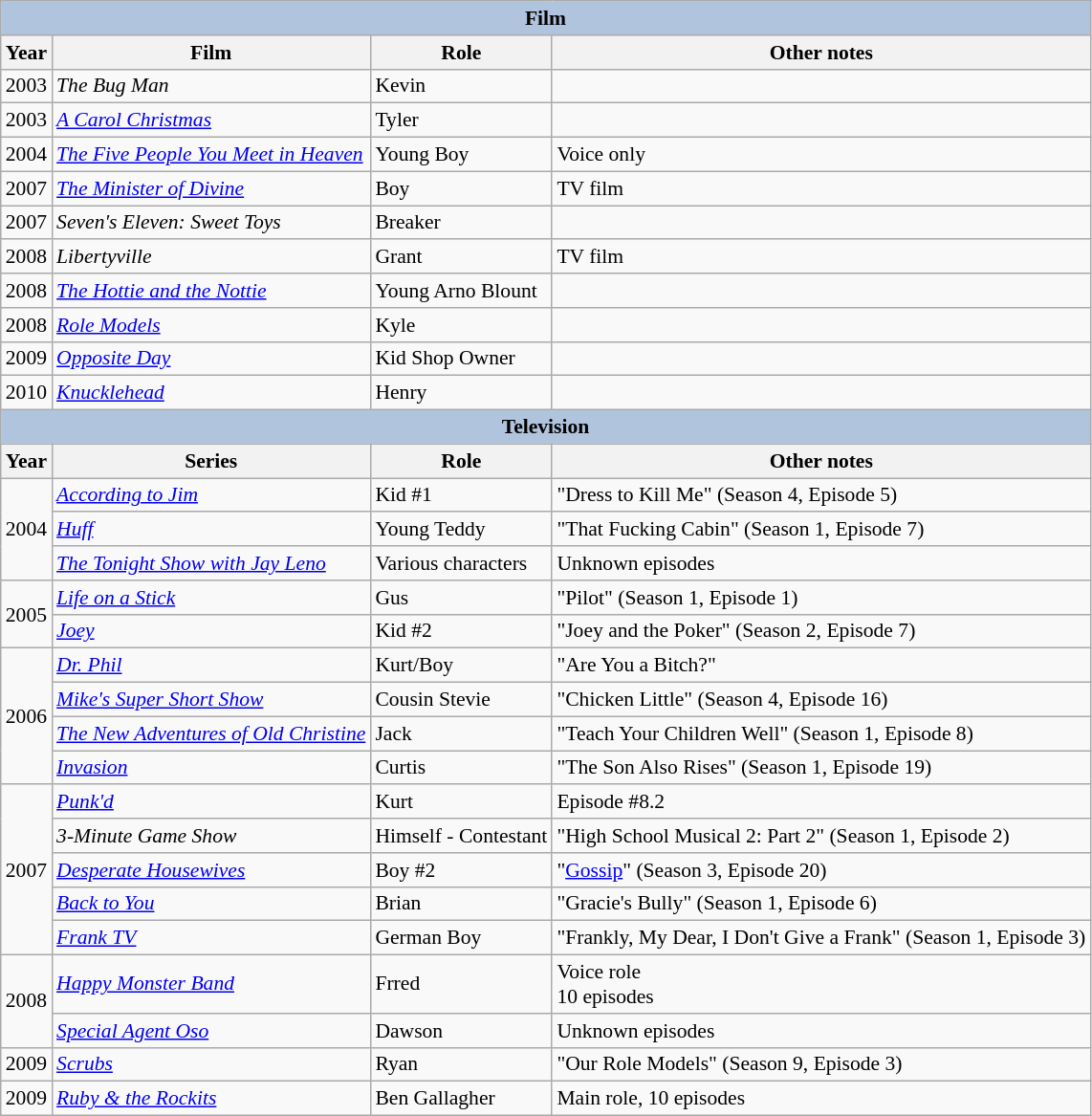<table class="wikitable" style="font-size: 90%;">
<tr>
<th colspan="4" style="background: LightSteelBlue">Film</th>
</tr>
<tr>
<th>Year</th>
<th>Film</th>
<th>Role</th>
<th>Other notes</th>
</tr>
<tr>
<td>2003</td>
<td><em>The Bug Man</em></td>
<td>Kevin</td>
<td></td>
</tr>
<tr>
<td>2003</td>
<td><em><a href='#'>A Carol Christmas</a></em></td>
<td>Tyler</td>
<td></td>
</tr>
<tr>
<td>2004</td>
<td><em><a href='#'>The Five People You Meet in Heaven</a></em></td>
<td>Young Boy</td>
<td>Voice only</td>
</tr>
<tr>
<td>2007</td>
<td><em><a href='#'>The Minister of Divine</a></em></td>
<td>Boy</td>
<td>TV film</td>
</tr>
<tr>
<td>2007</td>
<td><em>Seven's Eleven: Sweet Toys</em></td>
<td>Breaker</td>
<td></td>
</tr>
<tr>
<td>2008</td>
<td><em>Libertyville</em></td>
<td>Grant</td>
<td>TV film</td>
</tr>
<tr>
<td>2008</td>
<td><em><a href='#'>The Hottie and the Nottie</a></em></td>
<td>Young Arno Blount</td>
<td></td>
</tr>
<tr>
<td>2008</td>
<td><em><a href='#'>Role Models</a></em></td>
<td>Kyle</td>
<td></td>
</tr>
<tr>
<td>2009</td>
<td><em><a href='#'>Opposite Day</a></em></td>
<td>Kid Shop Owner</td>
<td></td>
</tr>
<tr>
<td>2010</td>
<td><em><a href='#'>Knucklehead</a></em></td>
<td>Henry</td>
<td></td>
</tr>
<tr>
<th colspan="4" style="background: LightSteelBlue">Television</th>
</tr>
<tr>
<th>Year</th>
<th>Series</th>
<th>Role</th>
<th>Other notes</th>
</tr>
<tr>
<td rowspan=3>2004</td>
<td><em><a href='#'>According to Jim</a></em></td>
<td>Kid #1</td>
<td>"Dress to Kill Me" (Season 4, Episode 5)</td>
</tr>
<tr>
<td><em><a href='#'>Huff</a></em></td>
<td>Young Teddy</td>
<td>"That Fucking Cabin" (Season 1, Episode 7)</td>
</tr>
<tr>
<td><em><a href='#'>The Tonight Show with Jay Leno</a></em></td>
<td>Various characters</td>
<td>Unknown episodes</td>
</tr>
<tr>
<td rowspan=2>2005</td>
<td><em><a href='#'>Life on a Stick</a></em></td>
<td>Gus</td>
<td>"Pilot" (Season 1, Episode 1)</td>
</tr>
<tr>
<td><em><a href='#'>Joey</a></em></td>
<td>Kid #2</td>
<td>"Joey and the Poker" (Season 2, Episode 7)</td>
</tr>
<tr>
<td rowspan=4>2006</td>
<td><em><a href='#'>Dr. Phil</a></em></td>
<td>Kurt/Boy</td>
<td>"Are You a Bitch?"</td>
</tr>
<tr>
<td><em><a href='#'>Mike's Super Short Show</a></em></td>
<td>Cousin Stevie</td>
<td>"Chicken Little" (Season 4, Episode 16)</td>
</tr>
<tr>
<td><em><a href='#'>The New Adventures of Old Christine</a></em></td>
<td>Jack</td>
<td>"Teach Your Children Well" (Season 1, Episode 8)</td>
</tr>
<tr>
<td><em><a href='#'>Invasion</a></em></td>
<td>Curtis</td>
<td>"The Son Also Rises" (Season 1, Episode 19)</td>
</tr>
<tr>
<td rowspan=5>2007</td>
<td><em><a href='#'>Punk'd</a></em></td>
<td>Kurt</td>
<td>Episode #8.2</td>
</tr>
<tr>
<td><em>3-Minute Game Show</em></td>
<td>Himself - Contestant</td>
<td>"High School Musical 2: Part 2" (Season 1, Episode 2)</td>
</tr>
<tr>
<td><em><a href='#'>Desperate Housewives</a></em></td>
<td>Boy #2</td>
<td>"<a href='#'>Gossip</a>" (Season 3, Episode 20)</td>
</tr>
<tr>
<td><em><a href='#'>Back to You</a></em></td>
<td>Brian</td>
<td>"Gracie's Bully" (Season 1, Episode 6)</td>
</tr>
<tr>
<td><em><a href='#'>Frank TV</a></em></td>
<td>German Boy</td>
<td>"Frankly, My Dear, I Don't Give a Frank" (Season 1, Episode 3)</td>
</tr>
<tr>
<td rowspan=2>2008</td>
<td><em><a href='#'>Happy Monster Band</a></em></td>
<td>Frred</td>
<td>Voice role<br>10 episodes</td>
</tr>
<tr>
<td><em><a href='#'>Special Agent Oso</a></em></td>
<td>Dawson</td>
<td>Unknown episodes</td>
</tr>
<tr>
<td>2009</td>
<td><em><a href='#'>Scrubs</a></em></td>
<td>Ryan</td>
<td>"Our Role Models" (Season 9, Episode 3)</td>
</tr>
<tr>
<td>2009</td>
<td><em><a href='#'>Ruby & the Rockits</a></em></td>
<td>Ben Gallagher</td>
<td>Main role, 10 episodes</td>
</tr>
</table>
